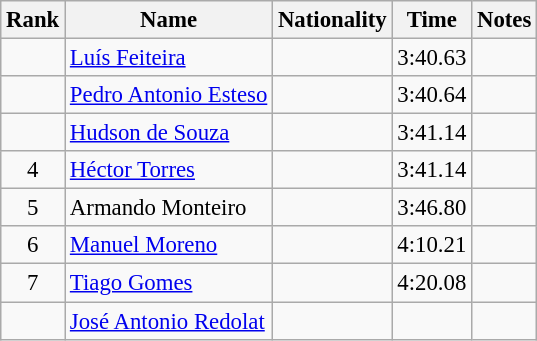<table class="wikitable sortable" style="text-align:center;font-size:95%">
<tr>
<th>Rank</th>
<th>Name</th>
<th>Nationality</th>
<th>Time</th>
<th>Notes</th>
</tr>
<tr>
<td></td>
<td align=left><a href='#'>Luís Feiteira</a></td>
<td align=left></td>
<td>3:40.63</td>
<td></td>
</tr>
<tr>
<td></td>
<td align=left><a href='#'>Pedro Antonio Esteso</a></td>
<td align=left></td>
<td>3:40.64</td>
<td></td>
</tr>
<tr>
<td></td>
<td align=left><a href='#'>Hudson de Souza</a></td>
<td align=left></td>
<td>3:41.14</td>
<td></td>
</tr>
<tr>
<td>4</td>
<td align=left><a href='#'>Héctor Torres</a></td>
<td align=left></td>
<td>3:41.14</td>
<td></td>
</tr>
<tr>
<td>5</td>
<td align=left>Armando Monteiro</td>
<td align=left></td>
<td>3:46.80</td>
<td></td>
</tr>
<tr>
<td>6</td>
<td align=left><a href='#'>Manuel Moreno</a></td>
<td align=left></td>
<td>4:10.21</td>
<td></td>
</tr>
<tr>
<td>7</td>
<td align=left><a href='#'>Tiago Gomes</a></td>
<td align=left></td>
<td>4:20.08</td>
<td></td>
</tr>
<tr>
<td></td>
<td align=left><a href='#'>José Antonio Redolat</a></td>
<td align=left></td>
<td></td>
<td></td>
</tr>
</table>
